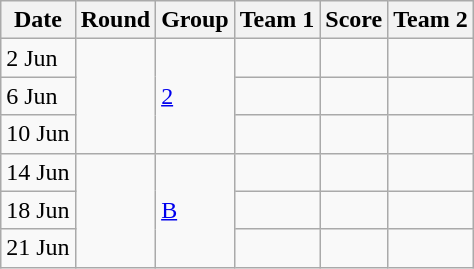<table class="wikitable" style="text-align:">
<tr>
<th>Date</th>
<th>Round</th>
<th>Group</th>
<th>Team 1</th>
<th>Score</th>
<th>Team 2</th>
</tr>
<tr>
<td>2 Jun</td>
<td rowspan="3"></td>
<td rowspan="3"><a href='#'>2</a></td>
<td></td>
<td></td>
<td></td>
</tr>
<tr>
<td>6 Jun</td>
<td></td>
<td></td>
<td></td>
</tr>
<tr>
<td>10 Jun</td>
<td></td>
<td></td>
<td></td>
</tr>
<tr>
<td>14 Jun</td>
<td rowspan="3"></td>
<td rowspan="3"><a href='#'>B</a></td>
<td></td>
<td></td>
<td></td>
</tr>
<tr>
<td>18 Jun</td>
<td></td>
<td></td>
<td></td>
</tr>
<tr>
<td>21 Jun</td>
<td></td>
<td></td>
<td></td>
</tr>
</table>
